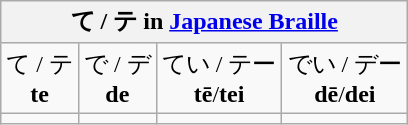<table class="wikitable nowrap" style="text-align:center">
<tr>
<th colspan=4>て / テ in <a href='#'>Japanese Braille</a></th>
</tr>
<tr>
<td>て / テ <br><strong>te</strong></td>
<td>で / デ <br><strong>de</strong></td>
<td>てい / テー <br><strong>tē</strong>/<strong>tei</strong></td>
<td>でい / デー <br><strong>dē</strong>/<strong>dei</strong></td>
</tr>
<tr>
<td></td>
<td></td>
<td></td>
<td></td>
</tr>
</table>
